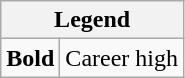<table class="wikitable mw-collapsible mw-collapsed">
<tr>
<th colspan="2">Legend</th>
</tr>
<tr>
<td><strong>Bold</strong></td>
<td>Career high</td>
</tr>
</table>
